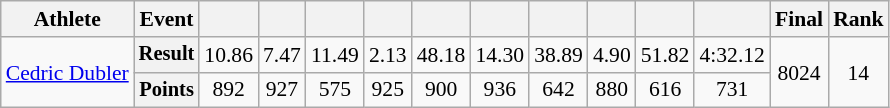<table class="wikitable" style="font-size:90%">
<tr>
<th>Athlete</th>
<th>Event</th>
<th></th>
<th></th>
<th></th>
<th></th>
<th></th>
<th></th>
<th></th>
<th></th>
<th></th>
<th></th>
<th>Final</th>
<th>Rank</th>
</tr>
<tr align=center>
<td rowspan=2 align=left><a href='#'>Cedric Dubler</a></td>
<th style="font-size:95%">Result</th>
<td>10.86</td>
<td>7.47</td>
<td>11.49</td>
<td>2.13</td>
<td>48.18</td>
<td>14.30</td>
<td>38.89</td>
<td>4.90</td>
<td>51.82</td>
<td>4:32.12</td>
<td rowspan=2>8024</td>
<td rowspan=2>14</td>
</tr>
<tr align=center>
<th style="font-size:95%">Points</th>
<td>892</td>
<td>927</td>
<td>575</td>
<td>925</td>
<td>900</td>
<td>936</td>
<td>642</td>
<td>880</td>
<td>616</td>
<td>731</td>
</tr>
</table>
